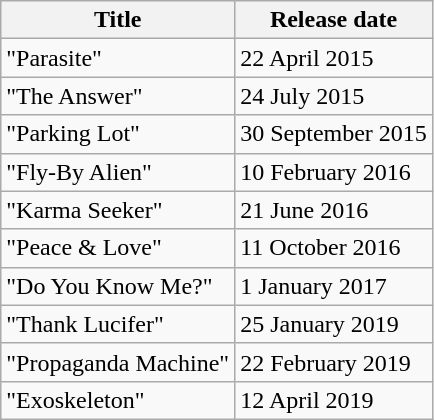<table class="wikitable">
<tr>
<th style="font-weight: bold;">Title</th>
<th style="font-weight: bold;">Release date</th>
</tr>
<tr>
<td>"Parasite"</td>
<td>22 April 2015</td>
</tr>
<tr>
<td>"The Answer"</td>
<td>24 July 2015</td>
</tr>
<tr>
<td>"Parking Lot"</td>
<td>30 September 2015</td>
</tr>
<tr>
<td>"Fly-By Alien"</td>
<td>10 February 2016</td>
</tr>
<tr>
<td>"Karma Seeker"</td>
<td>21 June 2016</td>
</tr>
<tr>
<td>"Peace & Love"</td>
<td>11 October 2016</td>
</tr>
<tr>
<td>"Do You Know Me?"</td>
<td>1 January 2017</td>
</tr>
<tr>
<td>"Thank Lucifer"</td>
<td>25 January 2019</td>
</tr>
<tr>
<td>"Propaganda Machine"</td>
<td>22 February 2019</td>
</tr>
<tr>
<td>"Exoskeleton"</td>
<td>12 April 2019</td>
</tr>
</table>
